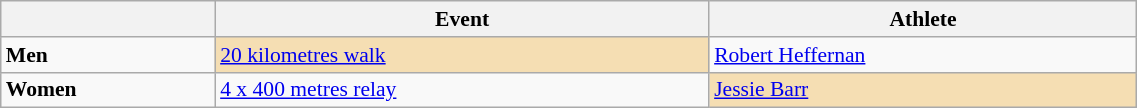<table class=wikitable style="font-size:90%" width=60%>
<tr>
<th></th>
<th>Event</th>
<th>Athlete</th>
</tr>
<tr>
<td><strong>Men</strong></td>
<td bgcolor="wheat"><a href='#'>20 kilometres walk</a></td>
<td><a href='#'>Robert Heffernan</a></td>
</tr>
<tr>
<td><strong>Women</strong></td>
<td><a href='#'>4 x 400 metres relay</a></td>
<td bgcolor="wheat"><a href='#'>Jessie Barr</a></td>
</tr>
</table>
